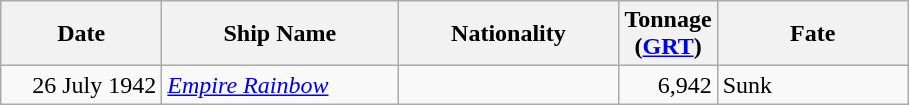<table class="wikitable sortable">
<tr>
<th width="100px">Date</th>
<th width="150px">Ship Name</th>
<th width="140px">Nationality</th>
<th width="25px">Tonnage (<a href='#'>GRT</a>)</th>
<th width="120px">Fate</th>
</tr>
<tr>
<td align="right">26 July 1942</td>
<td align="left"><a href='#'><em>Empire Rainbow</em></a></td>
<td align="left"></td>
<td align="right">6,942</td>
<td align="left">Sunk</td>
</tr>
</table>
